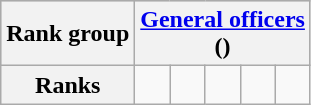<table class="wikitable">
<tr align="center" style="background:#cfcfcf;">
<th>Rank group</th>
<th colspan=5><a href='#'>General officers</a><br>()</th>
</tr>
<tr align="center">
<th>Ranks</th>
<td><br></td>
<td><br></td>
<td><br></td>
<td><br></td>
<td><br></td>
</tr>
</table>
